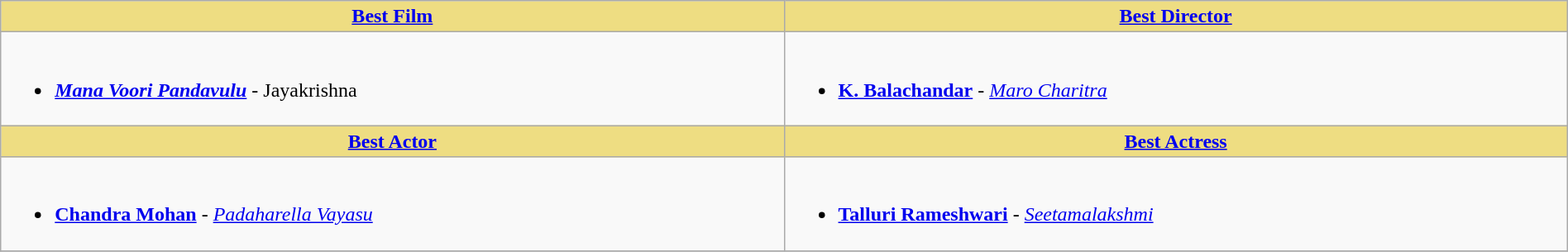<table class="wikitable" width=100% |>
<tr>
<th !  style="background:#eedd82; text-align:center; width:50%;"><a href='#'>Best Film</a></th>
<th !  style="background:#eedd82; text-align:center; width:50%;"><a href='#'>Best Director</a></th>
</tr>
<tr>
<td valign="top"><br><ul><li><strong><em><a href='#'>Mana Voori Pandavulu</a></em></strong> - Jayakrishna</li></ul></td>
<td valign="top"><br><ul><li><strong><a href='#'>K. Balachandar</a></strong> - <em><a href='#'>Maro Charitra</a></em></li></ul></td>
</tr>
<tr>
<th !  style="background:#eedd82; text-align:center; width:50%;"><a href='#'>Best Actor</a></th>
<th !  style="background:#eedd82; text-align:center; width:50%;"><a href='#'>Best Actress</a></th>
</tr>
<tr>
<td valign="top"><br><ul><li><strong><a href='#'>Chandra Mohan</a></strong> - <em><a href='#'>Padaharella Vayasu</a></em></li></ul></td>
<td valign="top"><br><ul><li><strong><a href='#'>Talluri Rameshwari</a></strong> - <em><a href='#'>Seetamalakshmi</a></em></li></ul></td>
</tr>
<tr>
</tr>
</table>
